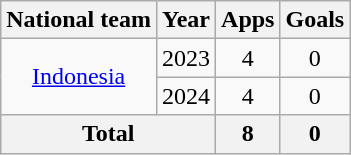<table class="wikitable" style="text-align:center">
<tr>
<th>National team</th>
<th>Year</th>
<th>Apps</th>
<th>Goals</th>
</tr>
<tr>
<td rowspan="2"><a href='#'>Indonesia</a></td>
<td>2023</td>
<td>4</td>
<td>0</td>
</tr>
<tr>
<td>2024</td>
<td>4</td>
<td>0</td>
</tr>
<tr>
<th colspan="2">Total</th>
<th>8</th>
<th>0</th>
</tr>
</table>
